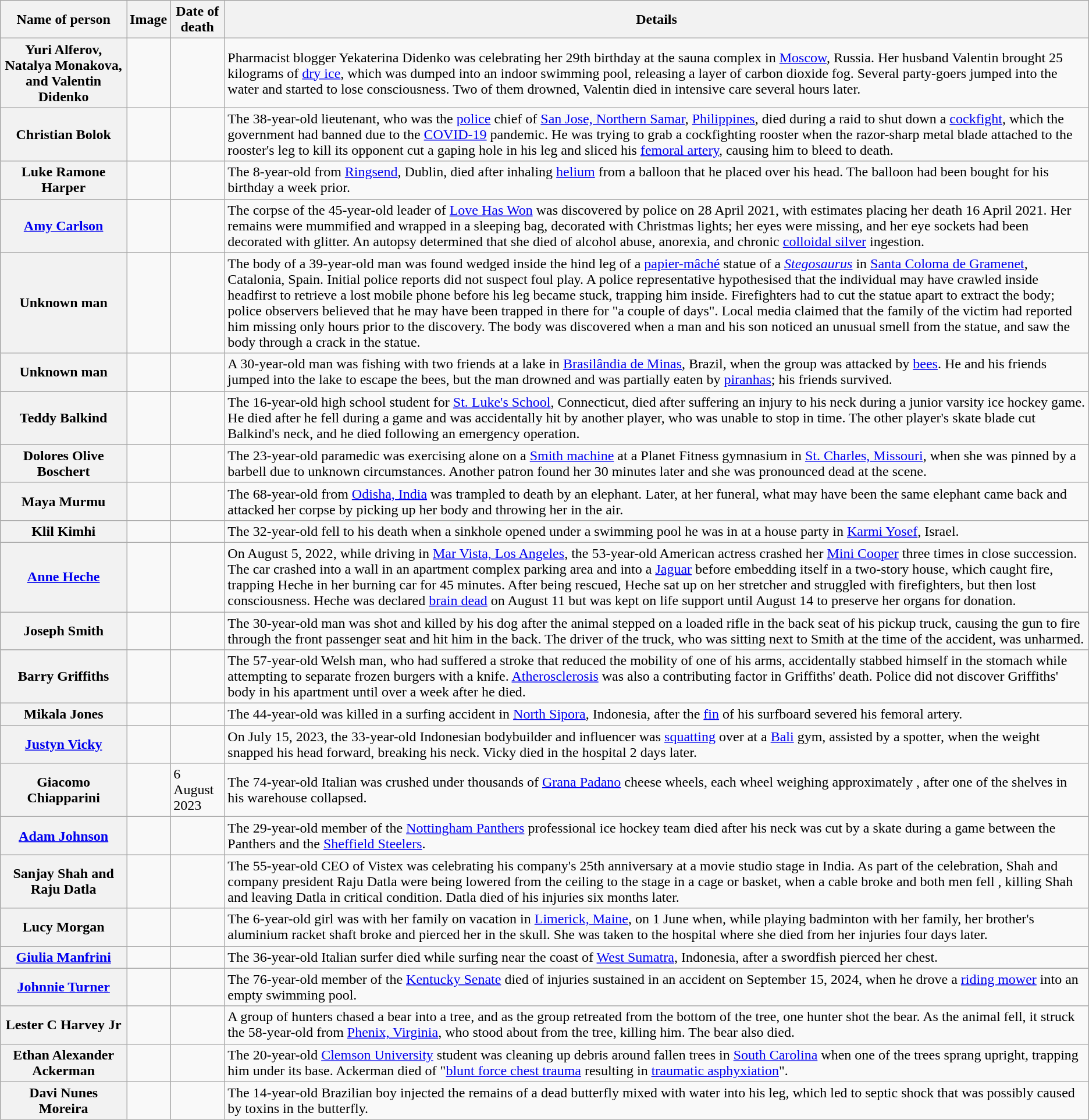<table class="wikitable">
<tr>
<th scope="col">Name of person</th>
<th scope="col">Image</th>
<th scope="col">Date of death</th>
<th scope="col">Details</th>
</tr>
<tr>
<th>Yuri Alferov, Natalya Monakova, and Valentin Didenko</th>
<td></td>
<td></td>
<td>Pharmacist blogger Yekaterina Didenko was celebrating her 29th birthday at the sauna complex in <a href='#'>Moscow</a>, Russia. Her husband Valentin brought 25 kilograms of <a href='#'>dry ice</a>, which was dumped into an indoor swimming pool, releasing a layer of carbon dioxide fog. Several party-goers jumped into the water and started to lose consciousness. Two of them drowned, Valentin died in intensive care several hours later.</td>
</tr>
<tr>
<th>Christian Bolok</th>
<td></td>
<td></td>
<td>The 38-year-old lieutenant, who was the <a href='#'>police</a> chief of <a href='#'>San Jose, Northern Samar</a>, <a href='#'>Philippines</a>, died during a raid to shut down a <a href='#'>cockfight</a>, which the government had banned due to the <a href='#'>COVID-19</a> pandemic. He was trying to grab a cockfighting rooster when the razor-sharp metal blade attached to the rooster's leg to kill its opponent cut a gaping hole in his leg and sliced his <a href='#'>femoral artery</a>, causing him to bleed to death.</td>
</tr>
<tr>
<th>Luke Ramone Harper</th>
<td></td>
<td></td>
<td>The 8-year-old from <a href='#'>Ringsend</a>, Dublin, died after inhaling <a href='#'>helium</a> from a balloon that he placed over his head. The balloon had been bought for his birthday a week prior.</td>
</tr>
<tr>
<th><a href='#'>Amy Carlson</a></th>
<td></td>
<td></td>
<td>The corpse of the 45-year-old leader of <a href='#'>Love Has Won</a> was discovered by police on 28 April 2021, with estimates placing her death  16 April 2021. Her remains were mummified and wrapped in a sleeping bag, decorated with Christmas lights; her eyes were missing, and her eye sockets had been decorated with glitter. An autopsy determined that she died of alcohol abuse, anorexia, and chronic <a href='#'>colloidal silver</a> ingestion.</td>
</tr>
<tr>
<th>Unknown man</th>
<td></td>
<td></td>
<td>The body of a 39-year-old man was found wedged inside the hind leg of a <a href='#'>papier-mâché</a> statue of a <em><a href='#'>Stegosaurus</a></em> in <a href='#'>Santa Coloma de Gramenet</a>, Catalonia, Spain. Initial police reports did not suspect foul play. A police representative hypothesised that the individual may have crawled inside headfirst to retrieve a lost mobile phone before his leg became stuck, trapping him inside. Firefighters had to cut the statue apart to extract the body; police observers believed that he may have been trapped in there for "a couple of days". Local media claimed that the family of the victim had reported him missing only hours prior to the discovery. The body was discovered when a man and his son noticed an unusual smell from the statue, and saw the body through a crack in the statue.</td>
</tr>
<tr>
<th>Unknown man</th>
<td></td>
<td></td>
<td>A 30-year-old man was fishing with two friends at a lake in <a href='#'>Brasilândia de Minas</a>, Brazil, when the group was attacked by <a href='#'>bees</a>. He and his friends jumped into the lake to escape the bees, but the man drowned and was partially eaten by <a href='#'>piranhas</a>; his friends survived.</td>
</tr>
<tr>
<th>Teddy Balkind</th>
<td></td>
<td></td>
<td>The 16-year-old high school student for <a href='#'>St. Luke's School</a>, Connecticut, died after suffering an injury to his neck during a junior varsity ice hockey game. He died after he fell during a game and was accidentally hit by another player, who was unable to stop in time. The other player's skate blade cut Balkind's neck, and he died following an emergency operation.</td>
</tr>
<tr>
<th>Dolores Olive Boschert</th>
<td></td>
<td></td>
<td>The 23-year-old paramedic was exercising alone on a <a href='#'>Smith machine</a> at a Planet Fitness gymnasium in <a href='#'>St. Charles, Missouri</a>, when she was pinned by a barbell due to unknown circumstances. Another patron found her 30 minutes later and she was pronounced dead at the scene.</td>
</tr>
<tr>
<th>Maya Murmu</th>
<td></td>
<td></td>
<td>The 68-year-old from <a href='#'>Odisha, India</a> was trampled to death by an elephant. Later, at her funeral, what may have been the same elephant came back and attacked her corpse by picking up her body and throwing her in the air.</td>
</tr>
<tr>
<th>Klil Kimhi</th>
<td></td>
<td></td>
<td>The 32-year-old fell to his death when a sinkhole opened under a swimming pool he was in at a house party in <a href='#'>Karmi Yosef</a>, Israel.</td>
</tr>
<tr>
<th><a href='#'>Anne Heche</a></th>
<td></td>
<td></td>
<td>On August 5, 2022, while driving in <a href='#'>Mar Vista, Los Angeles</a>, the 53-year-old American actress crashed her <a href='#'>Mini Cooper</a> three times in close succession. The car crashed into a wall in an apartment complex parking area and into a <a href='#'>Jaguar</a> before embedding itself in a two-story house, which caught fire, trapping Heche in her burning car for 45 minutes. After being rescued, Heche sat up on her stretcher and struggled with firefighters, but then lost consciousness. Heche was declared <a href='#'>brain dead</a> on August 11 but was kept on life support until August 14 to preserve her organs for donation.</td>
</tr>
<tr>
<th>Joseph Smith</th>
<td></td>
<td></td>
<td>The 30-year-old man was shot and killed by his dog after the animal stepped on a loaded rifle in the back seat of his pickup truck, causing the gun to fire through the front passenger seat and hit him in the back. The driver of the truck, who was sitting next to Smith at the time of the accident, was unharmed.</td>
</tr>
<tr>
<th>Barry Griffiths</th>
<td></td>
<td></td>
<td>The 57-year-old Welsh man, who had suffered a stroke that reduced the mobility of one of his arms, accidentally stabbed himself in the stomach while attempting to separate frozen burgers with a knife. <a href='#'>Atherosclerosis</a> was also a contributing factor in Griffiths' death. Police did not discover Griffiths' body in his apartment until over a week after he died.</td>
</tr>
<tr>
<th>Mikala Jones</th>
<td></td>
<td></td>
<td>The 44-year-old was killed in a surfing accident in <a href='#'>North Sipora</a>, Indonesia, after the <a href='#'>fin</a> of his surfboard severed his femoral artery.</td>
</tr>
<tr>
<th><a href='#'>Justyn Vicky</a></th>
<td></td>
<td></td>
<td>On July 15, 2023, the 33-year-old Indonesian bodybuilder and influencer was <a href='#'>squatting</a> over  at a <a href='#'>Bali</a> gym, assisted by a spotter, when the weight snapped his head forward, breaking his neck. Vicky died in the hospital 2 days later.</td>
</tr>
<tr>
<th>Giacomo Chiapparini</th>
<td></td>
<td>6 August 2023</td>
<td>The 74-year-old Italian was crushed under thousands of <a href='#'>Grana Padano</a> cheese wheels, each wheel weighing approximately , after one of the shelves in his warehouse collapsed.</td>
</tr>
<tr>
<th><a href='#'>Adam Johnson</a></th>
<td></td>
<td></td>
<td>The 29-year-old member of the <a href='#'>Nottingham Panthers</a> professional ice hockey team died after his neck was cut by a skate during a game between the Panthers and the <a href='#'>Sheffield Steelers</a>.</td>
</tr>
<tr>
<th>Sanjay Shah and Raju Datla</th>
<td></td>
<td></td>
<td>The 55-year-old CEO of Vistex was celebrating his company's 25th anniversary at a movie studio stage in India. As part of the celebration, Shah and company president Raju Datla were being lowered from the ceiling to the stage in a cage or basket, when a cable broke and both men fell , killing Shah and leaving Datla in critical condition. Datla died of his injuries six months later.</td>
</tr>
<tr>
<th>Lucy Morgan</th>
<td></td>
<td></td>
<td>The 6-year-old girl was with her family on vacation in <a href='#'>Limerick, Maine</a>, on 1 June when, while playing badminton with her family, her brother's aluminium racket shaft broke and pierced her in the skull. She was taken to the hospital where she died from her injuries four days later.</td>
</tr>
<tr>
<th><a href='#'>Giulia Manfrini</a></th>
<td></td>
<td></td>
<td>The 36-year-old Italian surfer died while surfing near the coast of <a href='#'>West Sumatra</a>, Indonesia, after a swordfish pierced her chest.</td>
</tr>
<tr>
<th><a href='#'>Johnnie Turner</a></th>
<td></td>
<td></td>
<td>The 76-year-old member of the <a href='#'>Kentucky Senate</a> died of injuries sustained in an accident on September 15, 2024, when he drove a <a href='#'>riding mower</a> into an empty swimming pool.</td>
</tr>
<tr>
<th>Lester C Harvey Jr</th>
<td></td>
<td></td>
<td>A group of hunters chased a bear into a tree, and as the group retreated from the bottom of the tree, one hunter shot the bear. As the animal fell, it struck the 58-year-old from <a href='#'>Phenix, Virginia</a>, who stood about  from the tree, killing him. The bear also died.</td>
</tr>
<tr>
<th>Ethan Alexander Ackerman</th>
<td></td>
<td></td>
<td>The 20-year-old <a href='#'>Clemson University</a> student was cleaning up debris around fallen trees in <a href='#'>South Carolina</a> when one of the trees sprang upright, trapping him under its base. Ackerman died of "<a href='#'>blunt force chest trauma</a> resulting in <a href='#'>traumatic asphyxiation</a>".</td>
</tr>
<tr>
<th>Davi Nunes Moreira</th>
<td></td>
<td></td>
<td>The 14-year-old Brazilian boy injected the remains of a dead butterfly mixed with water into his leg, which led to septic shock that was possibly caused by toxins in the butterfly.</td>
</tr>
</table>
